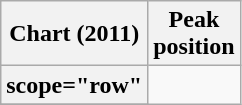<table class="wikitable plainrowheaders">
<tr>
<th>Chart (2011)</th>
<th>Peak<br>position</th>
</tr>
<tr>
<th>scope="row"</th>
</tr>
<tr>
</tr>
</table>
